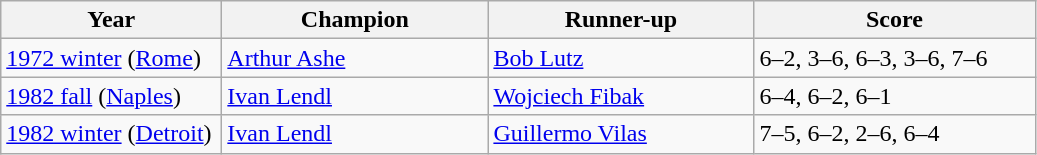<table class=wikitable>
<tr>
<th style="width:140px">Year</th>
<th style="width:170px">Champion</th>
<th style="width:170px">Runner-up</th>
<th style="width:180px" class="unsortable">Score</th>
</tr>
<tr>
<td><a href='#'>1972 winter</a> (<a href='#'>Rome</a>)</td>
<td> <a href='#'>Arthur Ashe</a></td>
<td> <a href='#'>Bob Lutz</a></td>
<td>6–2, 3–6, 6–3, 3–6, 7–6</td>
</tr>
<tr>
<td><a href='#'>1982 fall</a> (<a href='#'>Naples</a>)</td>
<td> <a href='#'>Ivan Lendl</a></td>
<td> <a href='#'>Wojciech Fibak</a></td>
<td>6–4, 6–2, 6–1</td>
</tr>
<tr>
<td><a href='#'>1982 winter</a> (<a href='#'>Detroit</a>)</td>
<td> <a href='#'>Ivan Lendl</a></td>
<td> <a href='#'>Guillermo Vilas</a></td>
<td>7–5, 6–2, 2–6, 6–4</td>
</tr>
</table>
